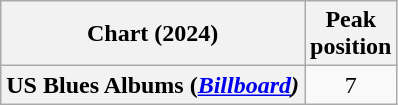<table class="wikitable sortable plainrowheaders" style="text-align:center">
<tr>
<th scope="col">Chart (2024)</th>
<th scope="col">Peak<br>position</th>
</tr>
<tr>
<th scope="row">US Blues Albums (<em><a href='#'>Billboard</a>)</em></th>
<td>7</td>
</tr>
</table>
